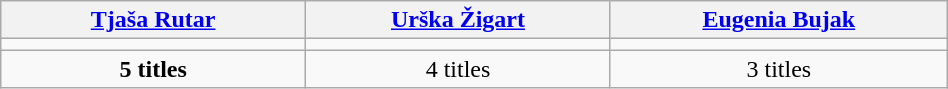<table class="wikitable" style="text-align:center; width:50%; border:1px #AAAAFF solid">
<tr>
<th><a href='#'>Tjaša Rutar</a></th>
<th><a href='#'>Urška Žigart</a></th>
<th><a href='#'>Eugenia Bujak</a></th>
</tr>
<tr>
<td width=50></td>
<td width=50></td>
<td width=50></td>
</tr>
<tr>
<td><strong>5 titles</strong></td>
<td>4 titles</td>
<td>3 titles</td>
</tr>
</table>
